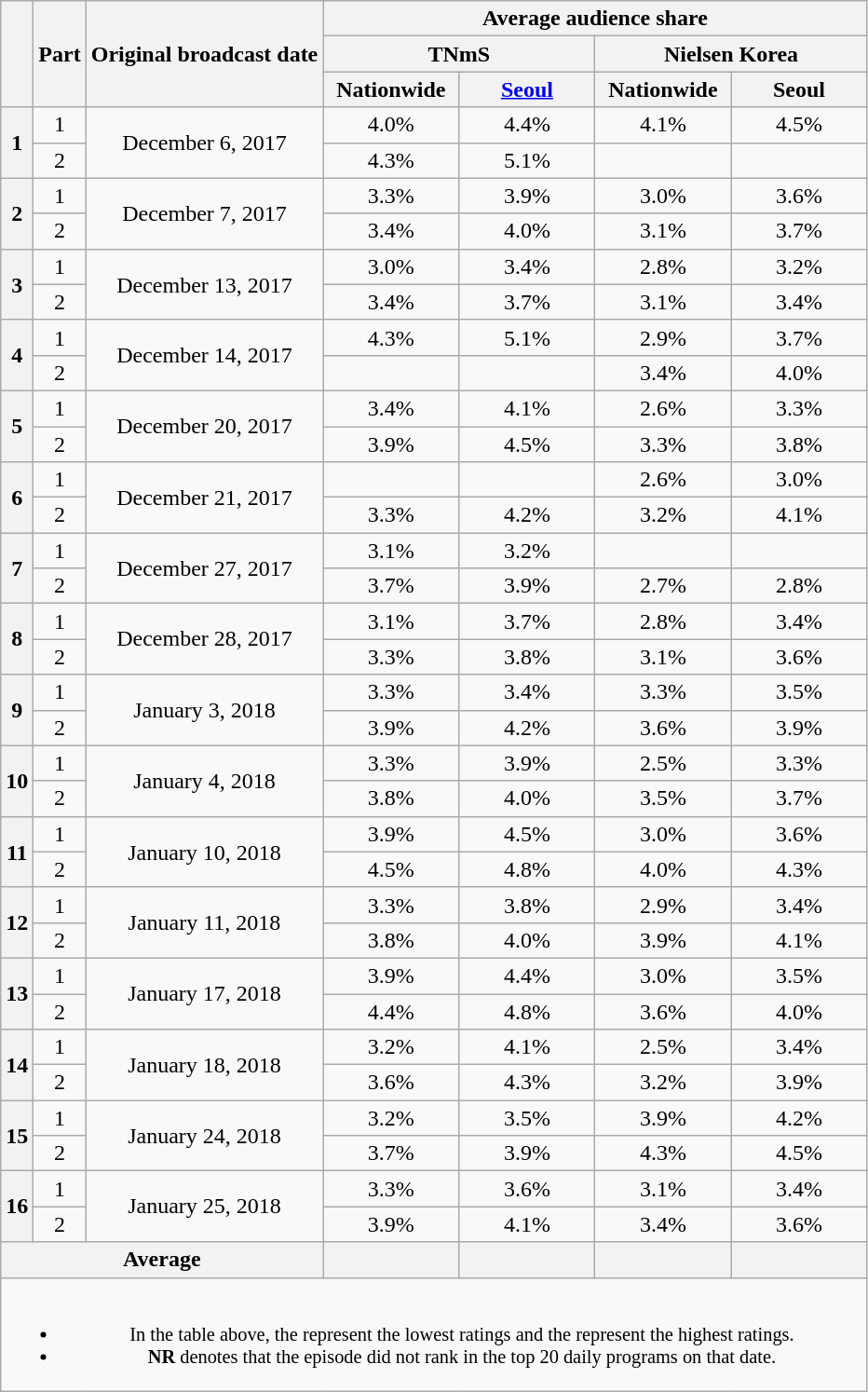<table class="wikitable" style="text-align:center">
<tr>
<th rowspan="3"></th>
<th rowspan="3">Part</th>
<th rowspan="3">Original broadcast date</th>
<th colspan="4">Average audience share</th>
</tr>
<tr>
<th colspan="2">TNmS</th>
<th colspan="2">Nielsen Korea</th>
</tr>
<tr>
<th width="90">Nationwide</th>
<th width="90"><a href='#'>Seoul</a></th>
<th width="90">Nationwide</th>
<th width="90">Seoul</th>
</tr>
<tr>
<th rowspan="2">1</th>
<td>1</td>
<td rowspan="2">December 6, 2017</td>
<td>4.0% </td>
<td>4.4% </td>
<td>4.1% </td>
<td>4.5% </td>
</tr>
<tr>
<td>2</td>
<td>4.3% </td>
<td>5.1% </td>
<td> </td>
<td> </td>
</tr>
<tr>
<th rowspan="2">2</th>
<td>1</td>
<td rowspan="2">December 7, 2017</td>
<td>3.3% </td>
<td>3.9% </td>
<td>3.0% </td>
<td>3.6% </td>
</tr>
<tr>
<td>2</td>
<td>3.4% </td>
<td>4.0% </td>
<td>3.1% </td>
<td>3.7% </td>
</tr>
<tr>
<th rowspan="2">3</th>
<td>1</td>
<td rowspan="2">December 13, 2017</td>
<td>3.0% </td>
<td>3.4% </td>
<td>2.8% </td>
<td>3.2% </td>
</tr>
<tr>
<td>2</td>
<td>3.4% </td>
<td>3.7% </td>
<td>3.1% </td>
<td>3.4% </td>
</tr>
<tr>
<th rowspan="2">4</th>
<td>1</td>
<td rowspan="2">December 14, 2017</td>
<td>4.3% </td>
<td>5.1% </td>
<td>2.9% </td>
<td>3.7% </td>
</tr>
<tr>
<td>2</td>
<td> </td>
<td> </td>
<td>3.4% </td>
<td>4.0% </td>
</tr>
<tr>
<th rowspan="2">5</th>
<td>1</td>
<td rowspan="2">December 20, 2017</td>
<td>3.4% </td>
<td>4.1% </td>
<td>2.6% </td>
<td>3.3% </td>
</tr>
<tr>
<td>2</td>
<td>3.9% </td>
<td>4.5% </td>
<td>3.3% </td>
<td>3.8% </td>
</tr>
<tr>
<th rowspan="2">6</th>
<td>1</td>
<td rowspan="2">December 21, 2017</td>
<td> </td>
<td> </td>
<td>2.6% </td>
<td>3.0% </td>
</tr>
<tr>
<td>2</td>
<td>3.3% </td>
<td>4.2% </td>
<td>3.2% </td>
<td>4.1% </td>
</tr>
<tr>
<th rowspan="2">7</th>
<td>1</td>
<td rowspan="2">December 27, 2017</td>
<td>3.1% </td>
<td>3.2% </td>
<td> </td>
<td> </td>
</tr>
<tr>
<td>2</td>
<td>3.7% </td>
<td>3.9% </td>
<td>2.7% </td>
<td>2.8% </td>
</tr>
<tr>
<th rowspan="2">8</th>
<td>1</td>
<td rowspan="2">December 28, 2017</td>
<td>3.1% </td>
<td>3.7% </td>
<td>2.8% </td>
<td>3.4% </td>
</tr>
<tr>
<td>2</td>
<td>3.3% </td>
<td>3.8% </td>
<td>3.1% </td>
<td>3.6% </td>
</tr>
<tr>
<th rowspan="2">9</th>
<td>1</td>
<td rowspan="2">January 3, 2018</td>
<td>3.3% </td>
<td>3.4% </td>
<td>3.3% </td>
<td>3.5% </td>
</tr>
<tr>
<td>2</td>
<td>3.9% </td>
<td>4.2% </td>
<td>3.6% </td>
<td>3.9% </td>
</tr>
<tr>
<th rowspan="2">10</th>
<td>1</td>
<td rowspan="2">January 4, 2018</td>
<td>3.3% </td>
<td>3.9% </td>
<td>2.5% </td>
<td>3.3% </td>
</tr>
<tr>
<td>2</td>
<td>3.8% </td>
<td>4.0% </td>
<td>3.5% </td>
<td>3.7% </td>
</tr>
<tr>
<th rowspan="2">11</th>
<td>1</td>
<td rowspan="2">January 10, 2018</td>
<td>3.9% </td>
<td>4.5% </td>
<td>3.0% </td>
<td>3.6% </td>
</tr>
<tr>
<td>2</td>
<td>4.5% </td>
<td>4.8% </td>
<td>4.0% </td>
<td>4.3% </td>
</tr>
<tr>
<th rowspan="2">12</th>
<td>1</td>
<td rowspan="2">January 11, 2018</td>
<td>3.3% </td>
<td>3.8% </td>
<td>2.9% </td>
<td>3.4% </td>
</tr>
<tr>
<td>2</td>
<td>3.8% </td>
<td>4.0% </td>
<td>3.9% </td>
<td>4.1% </td>
</tr>
<tr>
<th rowspan="2">13</th>
<td>1</td>
<td rowspan="2">January 17, 2018</td>
<td>3.9% </td>
<td>4.4% </td>
<td>3.0% </td>
<td>3.5% </td>
</tr>
<tr>
<td>2</td>
<td>4.4% </td>
<td>4.8% </td>
<td>3.6% </td>
<td>4.0% </td>
</tr>
<tr>
<th rowspan="2">14</th>
<td>1</td>
<td rowspan="2">January 18, 2018</td>
<td>3.2% </td>
<td>4.1% </td>
<td>2.5% </td>
<td>3.4% </td>
</tr>
<tr>
<td>2</td>
<td>3.6% </td>
<td>4.3% </td>
<td>3.2% </td>
<td>3.9% </td>
</tr>
<tr>
<th rowspan="2">15</th>
<td>1</td>
<td rowspan="2">January 24, 2018</td>
<td>3.2% </td>
<td>3.5% </td>
<td>3.9% </td>
<td>4.2% </td>
</tr>
<tr>
<td>2</td>
<td>3.7% </td>
<td>3.9% </td>
<td>4.3% </td>
<td>4.5% </td>
</tr>
<tr>
<th rowspan="2">16</th>
<td>1</td>
<td rowspan="2">January 25, 2018</td>
<td>3.3% </td>
<td>3.6% </td>
<td>3.1% </td>
<td>3.4% </td>
</tr>
<tr>
<td>2</td>
<td>3.9% </td>
<td>4.1% </td>
<td>3.4% </td>
<td>3.6% </td>
</tr>
<tr>
<th colspan="3">Average</th>
<th></th>
<th></th>
<th></th>
<th></th>
</tr>
<tr>
<td colspan="7" style="font-size:85%"><br><ul><li>In the table above, the  represent the lowest ratings and the  represent the highest ratings.</li><li><strong>NR</strong> denotes that the episode did not rank in the top 20 daily programs on that date.</li></ul></td>
</tr>
</table>
